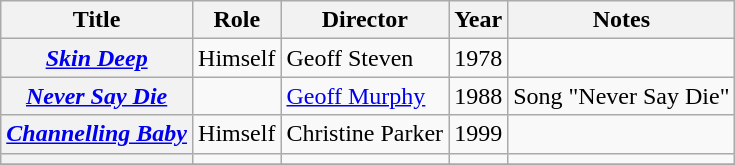<table class="wikitable plainrowheaders sortable">
<tr>
<th scope="col">Title</th>
<th scope="col">Role</th>
<th scope="col">Director</th>
<th scope="col">Year</th>
<th scope="col" class="unsortable">Notes</th>
</tr>
<tr>
<th scope="row"><em><a href='#'>Skin Deep</a></em></th>
<td>Himself</td>
<td>Geoff Steven</td>
<td>1978</td>
<td></td>
</tr>
<tr>
<th scope="row"><em><a href='#'>Never Say Die</a></em></th>
<td></td>
<td><a href='#'>Geoff Murphy</a></td>
<td>1988</td>
<td>Song "Never Say Die"</td>
</tr>
<tr>
<th scope="row"><em><a href='#'>Channelling Baby</a></em></th>
<td>Himself</td>
<td>Christine Parker</td>
<td>1999</td>
<td></td>
</tr>
<tr>
<th scope="row"></th>
<td></td>
<td></td>
<td></td>
<td></td>
</tr>
<tr>
</tr>
</table>
